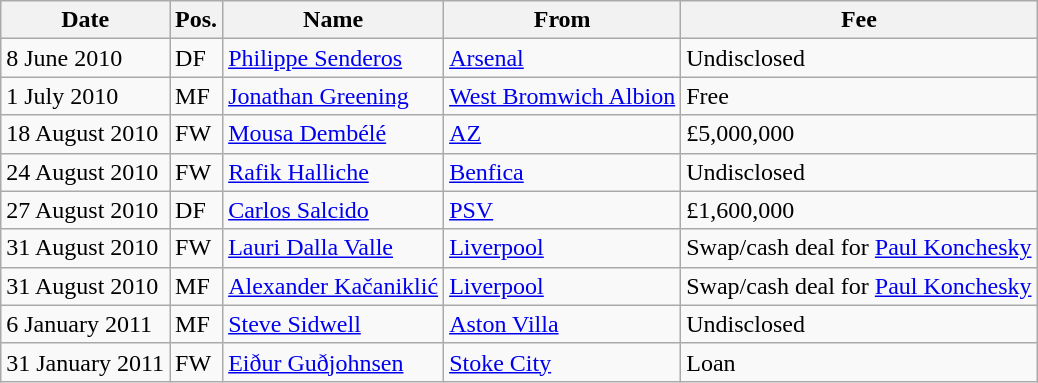<table class="wikitable">
<tr>
<th>Date</th>
<th>Pos.</th>
<th>Name</th>
<th>From</th>
<th>Fee</th>
</tr>
<tr>
<td>8 June 2010</td>
<td>DF</td>
<td> <a href='#'>Philippe Senderos</a></td>
<td> <a href='#'>Arsenal</a></td>
<td>Undisclosed</td>
</tr>
<tr>
<td>1 July 2010</td>
<td>MF</td>
<td> <a href='#'>Jonathan Greening</a></td>
<td> <a href='#'>West Bromwich Albion</a></td>
<td>Free</td>
</tr>
<tr>
<td>18 August 2010</td>
<td>FW</td>
<td> <a href='#'>Mousa Dembélé</a></td>
<td> <a href='#'>AZ</a></td>
<td>£5,000,000</td>
</tr>
<tr>
<td>24 August 2010</td>
<td>FW</td>
<td> <a href='#'>Rafik Halliche</a></td>
<td> <a href='#'>Benfica</a></td>
<td>Undisclosed</td>
</tr>
<tr>
<td>27 August 2010</td>
<td>DF</td>
<td> <a href='#'>Carlos Salcido</a></td>
<td> <a href='#'>PSV</a></td>
<td>£1,600,000</td>
</tr>
<tr>
<td>31 August 2010</td>
<td>FW</td>
<td> <a href='#'>Lauri Dalla Valle</a></td>
<td> <a href='#'>Liverpool</a></td>
<td>Swap/cash deal for <a href='#'>Paul Konchesky</a></td>
</tr>
<tr>
<td>31 August 2010</td>
<td>MF</td>
<td> <a href='#'>Alexander Kačaniklić</a></td>
<td> <a href='#'>Liverpool</a></td>
<td>Swap/cash deal for <a href='#'>Paul Konchesky</a></td>
</tr>
<tr>
<td>6 January 2011</td>
<td>MF</td>
<td> <a href='#'>Steve Sidwell</a></td>
<td> <a href='#'>Aston Villa</a></td>
<td>Undisclosed</td>
</tr>
<tr>
<td>31 January 2011</td>
<td>FW</td>
<td> <a href='#'>Eiður Guðjohnsen</a></td>
<td> <a href='#'>Stoke City</a></td>
<td>Loan</td>
</tr>
</table>
